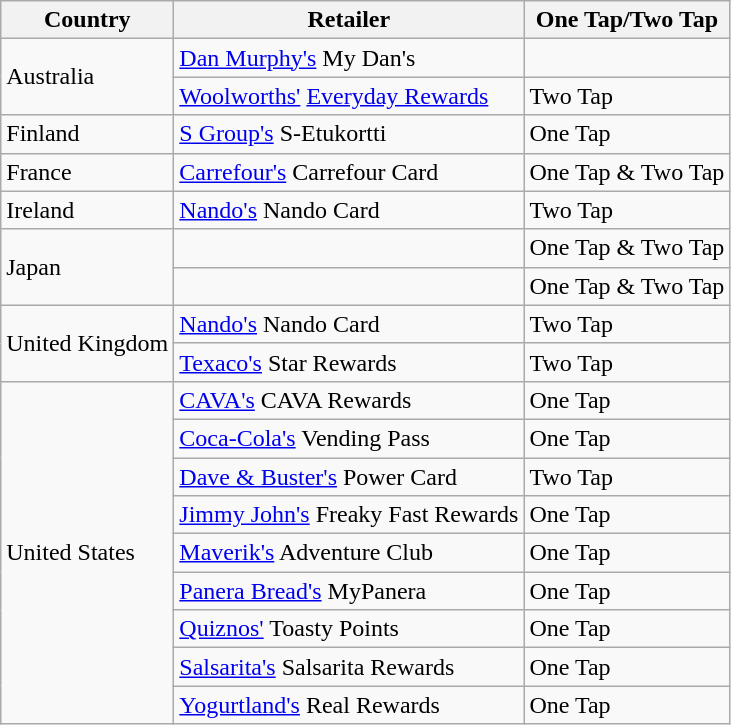<table class="wikitable sortable">
<tr>
<th>Country</th>
<th>Retailer</th>
<th>One Tap/Two Tap</th>
</tr>
<tr>
<td rowspan="2">Australia</td>
<td><a href='#'>Dan Murphy's</a> My Dan's</td>
<td></td>
</tr>
<tr>
<td><a href='#'>Woolworths'</a> <a href='#'>Everyday Rewards</a></td>
<td>Two Tap</td>
</tr>
<tr>
<td>Finland</td>
<td><a href='#'>S Group's</a> S-Etukortti</td>
<td>One Tap</td>
</tr>
<tr>
<td>France</td>
<td><a href='#'>Carrefour's</a> Carrefour Card</td>
<td>One Tap & Two Tap</td>
</tr>
<tr>
<td>Ireland</td>
<td><a href='#'>Nando's</a> Nando Card</td>
<td>Two Tap</td>
</tr>
<tr>
<td rowspan="2">Japan</td>
<td></td>
<td>One Tap & Two Tap</td>
</tr>
<tr>
<td></td>
<td>One Tap & Two Tap</td>
</tr>
<tr>
<td rowspan="2">United Kingdom</td>
<td><a href='#'>Nando's</a> Nando Card</td>
<td>Two Tap</td>
</tr>
<tr>
<td><a href='#'>Texaco's</a> Star Rewards</td>
<td>Two Tap</td>
</tr>
<tr>
<td rowspan="10">United States</td>
<td><a href='#'>CAVA's</a> CAVA Rewards</td>
<td>One Tap</td>
</tr>
<tr>
<td><a href='#'>Coca-Cola's</a> Vending Pass</td>
<td>One Tap</td>
</tr>
<tr>
<td><a href='#'>Dave & Buster's</a> Power Card</td>
<td>Two Tap</td>
</tr>
<tr>
<td><a href='#'>Jimmy John's</a> Freaky Fast Rewards</td>
<td>One Tap</td>
</tr>
<tr>
<td><a href='#'>Maverik's</a> Adventure Club</td>
<td>One Tap</td>
</tr>
<tr>
<td><a href='#'>Panera Bread's</a> MyPanera</td>
<td>One Tap</td>
</tr>
<tr>
<td><a href='#'>Quiznos'</a> Toasty Points</td>
<td>One Tap</td>
</tr>
<tr>
<td><a href='#'>Salsarita's</a> Salsarita Rewards</td>
<td>One Tap</td>
</tr>
<tr>
<td><a href='#'>Yogurtland's</a> Real Rewards</td>
<td>One Tap</td>
</tr>
</table>
